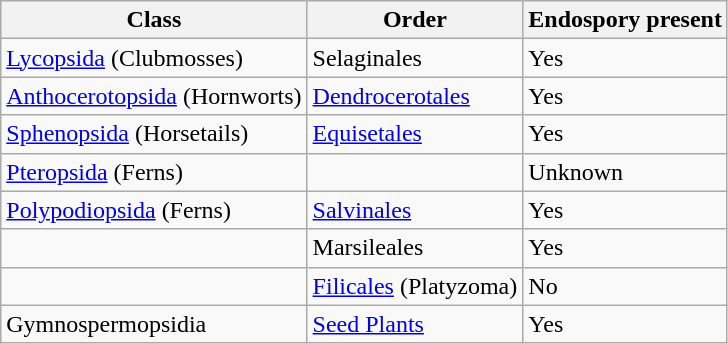<table class="wikitable">
<tr>
<th>Class</th>
<th>Order</th>
<th>Endospory present</th>
</tr>
<tr>
<td><a href='#'>Lycopsida</a> (Clubmosses)</td>
<td>Selaginales</td>
<td>Yes</td>
</tr>
<tr>
<td><a href='#'>Anthocerotopsida</a> (Hornworts)</td>
<td><a href='#'>Dendrocerotales</a></td>
<td>Yes</td>
</tr>
<tr>
<td><a href='#'>Sphenopsida</a> (Horsetails)</td>
<td><a href='#'>Equisetales</a></td>
<td>Yes</td>
</tr>
<tr>
<td><a href='#'>Pteropsida</a> (Ferns)</td>
<td></td>
<td>Unknown</td>
</tr>
<tr>
<td><a href='#'>Polypodiopsida</a> (Ferns)</td>
<td><a href='#'>Salvinales</a></td>
<td>Yes</td>
</tr>
<tr>
<td></td>
<td>Marsileales</td>
<td>Yes</td>
</tr>
<tr>
<td></td>
<td><a href='#'>Filicales</a> (Platyzoma)</td>
<td>No</td>
</tr>
<tr>
<td>Gymnospermopsidia</td>
<td><a href='#'>Seed Plants</a></td>
<td>Yes</td>
</tr>
</table>
